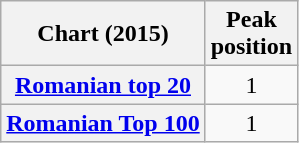<table class="wikitable plainrowheaders" style="text-align:center">
<tr>
<th>Chart (2015)</th>
<th>Peak<br>position</th>
</tr>
<tr>
<th scope="row"><a href='#'>Romanian top 20</a></th>
<td>1</td>
</tr>
<tr>
<th scope="row"><a href='#'>Romanian Top 100</a></th>
<td>1</td>
</tr>
</table>
